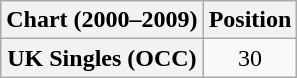<table class="wikitable plainrowheaders" style="text-align:center">
<tr>
<th>Chart (2000–2009)</th>
<th>Position</th>
</tr>
<tr>
<th scope="row">UK Singles (OCC)</th>
<td>30</td>
</tr>
</table>
